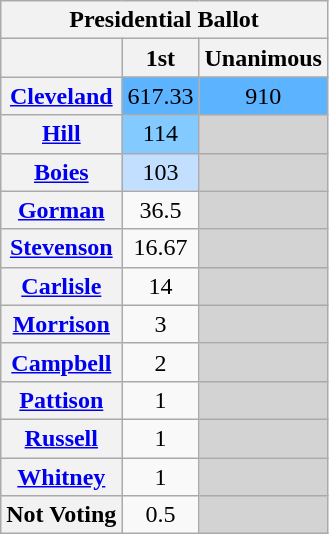<table class="wikitable sortable" style="text-align:center">
<tr>
<th colspan="3"><strong>Presidential Ballot</strong></th>
</tr>
<tr>
<th></th>
<th>1st</th>
<th>Unanimous</th>
</tr>
<tr>
<th><a href='#'>Cleveland</a></th>
<td style="background:#5cb3ff">617.33</td>
<td style="background:#5cb3ff">910</td>
</tr>
<tr>
<th><a href='#'>Hill</a></th>
<td style="background:#82caff">114</td>
<td style="background:#d3d3d3"></td>
</tr>
<tr>
<th><a href='#'>Boies</a></th>
<td style="background:#c2dfff">103</td>
<td style="background:#d3d3d3"></td>
</tr>
<tr>
<th><a href='#'>Gorman</a></th>
<td>36.5</td>
<td style="background:#d3d3d3"></td>
</tr>
<tr>
<th><a href='#'>Stevenson</a></th>
<td>16.67</td>
<td style="background:#d3d3d3"></td>
</tr>
<tr>
<th><a href='#'>Carlisle</a></th>
<td>14</td>
<td style="background:#d3d3d3"></td>
</tr>
<tr>
<th><a href='#'>Morrison</a></th>
<td>3</td>
<td style="background:#d3d3d3"></td>
</tr>
<tr>
<th><a href='#'>Campbell</a></th>
<td>2</td>
<td style="background:#d3d3d3"></td>
</tr>
<tr>
<th><a href='#'>Pattison</a></th>
<td>1</td>
<td style="background:#d3d3d3"></td>
</tr>
<tr>
<th><a href='#'>Russell</a></th>
<td>1</td>
<td style="background:#d3d3d3"></td>
</tr>
<tr>
<th><a href='#'>Whitney</a></th>
<td>1</td>
<td style="background:#d3d3d3"></td>
</tr>
<tr>
<th>Not Voting</th>
<td>0.5</td>
<td style="background:#d3d3d3"></td>
</tr>
</table>
